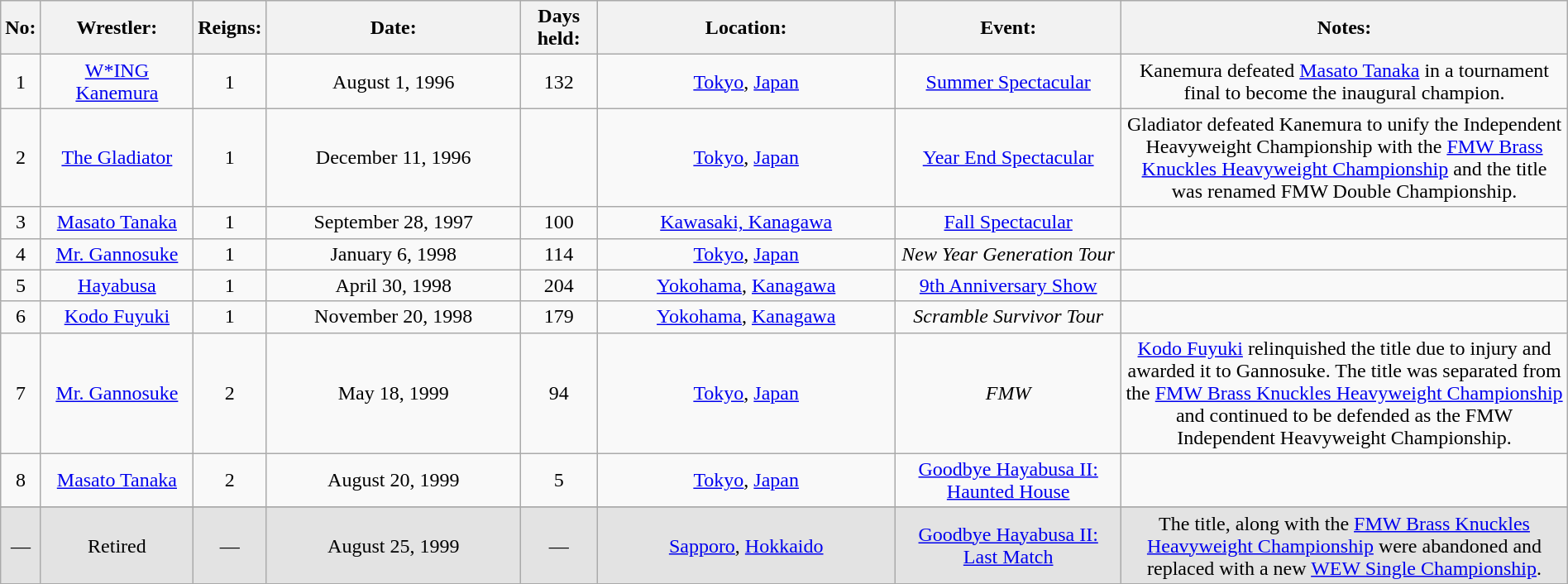<table class="wikitable sortable" style="text-align: center" width=100%>
<tr>
<th width=0%>No:</th>
<th width=10%>Wrestler:</th>
<th width=3%>Reigns:</th>
<th width=17%>Date:</th>
<th width=5%>Days held:</th>
<th width=20%>Location:</th>
<th width=15%>Event:</th>
<th width=43% class="unsortable">Notes:</th>
</tr>
<tr>
<td>1</td>
<td><a href='#'>W*ING Kanemura</a></td>
<td>1</td>
<td>August 1, 1996</td>
<td>132</td>
<td><a href='#'>Tokyo</a>, <a href='#'>Japan</a></td>
<td><a href='#'>Summer Spectacular</a></td>
<td>Kanemura defeated <a href='#'>Masato Tanaka</a> in a tournament final to become the inaugural champion.</td>
</tr>
<tr>
<td>2</td>
<td><a href='#'>The Gladiator</a></td>
<td>1</td>
<td>December 11, 1996</td>
<td></td>
<td><a href='#'>Tokyo</a>, <a href='#'>Japan</a></td>
<td><a href='#'>Year End Spectacular</a></td>
<td>Gladiator defeated Kanemura to unify the Independent Heavyweight Championship with the <a href='#'>FMW Brass Knuckles Heavyweight Championship</a> and the title was renamed FMW Double Championship.</td>
</tr>
<tr>
<td>3</td>
<td><a href='#'>Masato Tanaka</a></td>
<td>1</td>
<td>September 28, 1997</td>
<td>100</td>
<td><a href='#'>Kawasaki, Kanagawa</a></td>
<td><a href='#'>Fall Spectacular</a></td>
<td></td>
</tr>
<tr>
<td>4</td>
<td><a href='#'>Mr. Gannosuke</a></td>
<td>1</td>
<td>January 6, 1998</td>
<td>114</td>
<td><a href='#'>Tokyo</a>, <a href='#'>Japan</a></td>
<td><em>New Year Generation Tour</em></td>
<td></td>
</tr>
<tr>
<td>5</td>
<td><a href='#'>Hayabusa</a></td>
<td>1</td>
<td>April 30, 1998</td>
<td>204</td>
<td><a href='#'>Yokohama</a>, <a href='#'>Kanagawa</a></td>
<td><a href='#'>9th Anniversary Show</a></td>
<td></td>
</tr>
<tr>
<td>6</td>
<td><a href='#'>Kodo Fuyuki</a></td>
<td>1</td>
<td>November 20, 1998</td>
<td>179</td>
<td><a href='#'>Yokohama</a>, <a href='#'>Kanagawa</a></td>
<td><em>Scramble Survivor Tour</em></td>
<td></td>
</tr>
<tr>
<td>7</td>
<td><a href='#'>Mr. Gannosuke</a></td>
<td>2</td>
<td>May 18, 1999</td>
<td>94</td>
<td><a href='#'>Tokyo</a>, <a href='#'>Japan</a></td>
<td><em>FMW</em></td>
<td><a href='#'>Kodo Fuyuki</a> relinquished the title due to injury and awarded it to Gannosuke. The title was separated from the <a href='#'>FMW Brass Knuckles Heavyweight Championship</a> and continued to be defended as the FMW Independent Heavyweight Championship.</td>
</tr>
<tr>
<td>8</td>
<td><a href='#'>Masato Tanaka</a></td>
<td>2</td>
<td>August 20, 1999</td>
<td>5</td>
<td><a href='#'>Tokyo</a>, <a href='#'>Japan</a></td>
<td><a href='#'>Goodbye Hayabusa II: Haunted House</a></td>
<td></td>
</tr>
<tr>
</tr>
<tr style="background-color:#e3e3e3">
<td>—</td>
<td>Retired</td>
<td>—</td>
<td>August 25, 1999</td>
<td>—</td>
<td><a href='#'>Sapporo</a>, <a href='#'>Hokkaido</a></td>
<td><a href='#'>Goodbye Hayabusa II: Last Match</a></td>
<td>The title, along with the <a href='#'>FMW Brass Knuckles Heavyweight Championship</a> were abandoned and replaced with a new <a href='#'>WEW Single Championship</a>.</td>
</tr>
<tr>
</tr>
</table>
